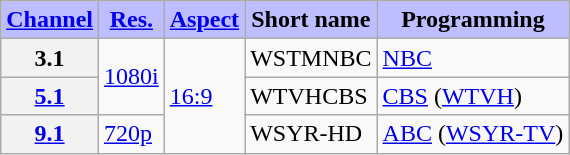<table class="wikitable">
<tr>
<th style="background-color: #bdbdff" scope = "col"><a href='#'>Channel</a></th>
<th style="background-color: #bdbdff" scope = "col"><a href='#'>Res.</a></th>
<th style="background-color: #bdbdff" scope = "col"><a href='#'>Aspect</a></th>
<th style="background-color: #bdbdff" scope = "col">Short name</th>
<th style="background-color: #bdbdff" scope = "col">Programming</th>
</tr>
<tr>
<th scope = "row">3.1</th>
<td rowspan=2><a href='#'>1080i</a></td>
<td rowspan=3><a href='#'>16:9</a></td>
<td>WSTMNBC</td>
<td><a href='#'>NBC</a></td>
</tr>
<tr>
<th scope = "row"><a href='#'>5.1</a></th>
<td>WTVHCBS</td>
<td><a href='#'>CBS</a> (<a href='#'>WTVH</a>)</td>
</tr>
<tr>
<th scope = "row"><a href='#'>9.1</a></th>
<td><a href='#'>720p</a></td>
<td>WSYR-HD</td>
<td><a href='#'>ABC</a> (<a href='#'>WSYR-TV</a>)</td>
</tr>
</table>
